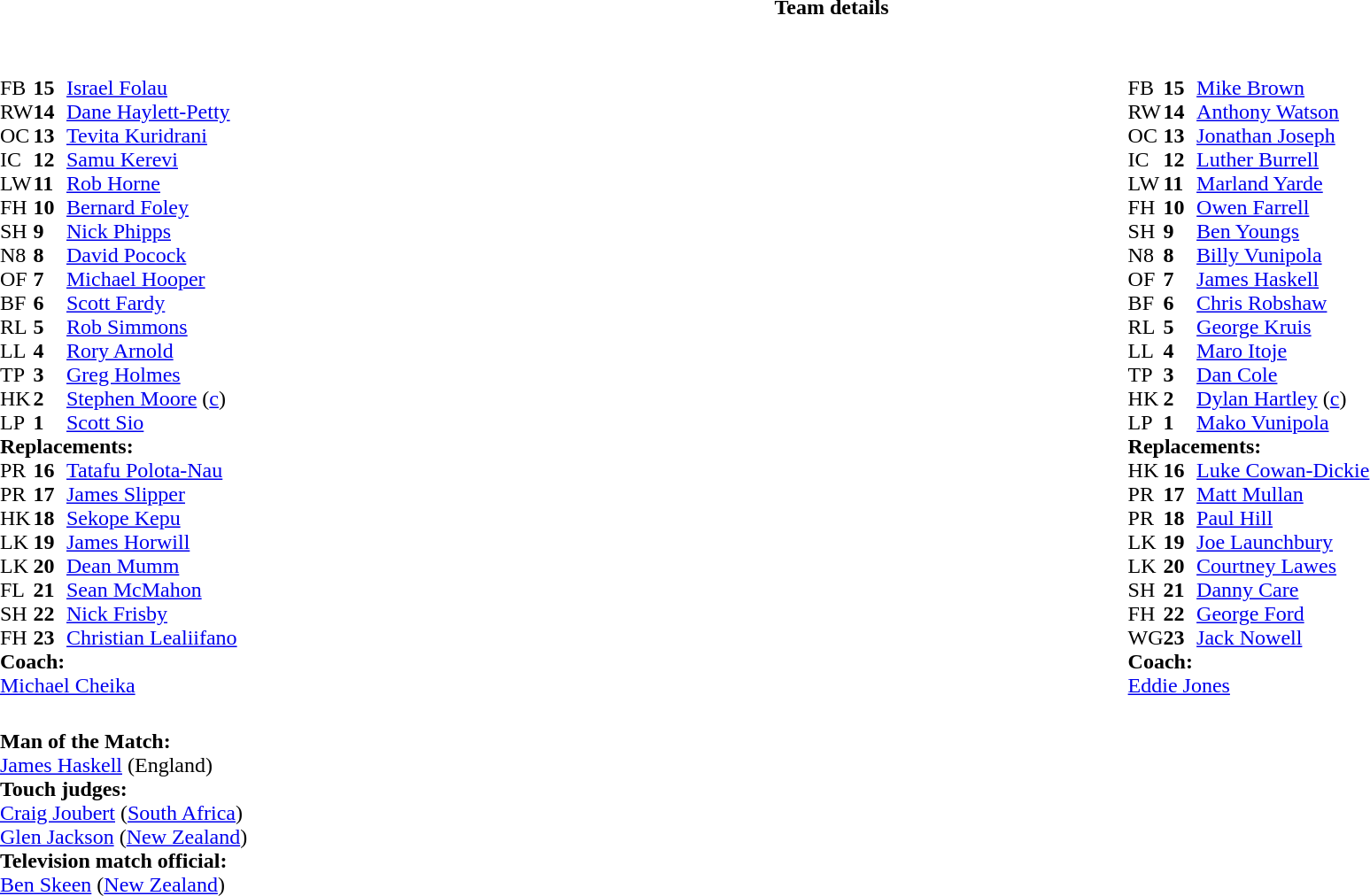<table border="0" width="100%" class="collapsible collapsed">
<tr>
<th>Team details</th>
</tr>
<tr>
<td><br><table style="width:100%;">
<tr>
<td style="vertical-align:top; width:50%"><br><table cellspacing="0" cellpadding="0">
<tr>
<th width="25"></th>
<th width="25"></th>
</tr>
<tr>
<td>FB</td>
<td><strong>15</strong></td>
<td><a href='#'>Israel Folau</a></td>
</tr>
<tr>
<td>RW</td>
<td><strong>14</strong></td>
<td><a href='#'>Dane Haylett-Petty</a></td>
</tr>
<tr>
<td>OC</td>
<td><strong>13</strong></td>
<td><a href='#'>Tevita Kuridrani</a></td>
</tr>
<tr>
<td>IC</td>
<td><strong>12</strong></td>
<td><a href='#'>Samu Kerevi</a></td>
</tr>
<tr>
<td>LW</td>
<td><strong>11</strong></td>
<td><a href='#'>Rob Horne</a></td>
<td></td>
<td></td>
</tr>
<tr>
<td>FH</td>
<td><strong>10</strong></td>
<td><a href='#'>Bernard Foley</a></td>
</tr>
<tr>
<td>SH</td>
<td><strong>9</strong></td>
<td><a href='#'>Nick Phipps</a></td>
<td></td>
<td></td>
</tr>
<tr>
<td>N8</td>
<td><strong>8</strong></td>
<td><a href='#'>David Pocock</a></td>
</tr>
<tr>
<td>OF</td>
<td><strong>7</strong></td>
<td><a href='#'>Michael Hooper</a></td>
<td></td>
<td></td>
<td></td>
</tr>
<tr>
<td>BF</td>
<td><strong>6</strong></td>
<td><a href='#'>Scott Fardy</a></td>
<td></td>
<td></td>
<td></td>
</tr>
<tr>
<td>RL</td>
<td><strong>5</strong></td>
<td><a href='#'>Rob Simmons</a></td>
<td></td>
<td></td>
</tr>
<tr>
<td>LL</td>
<td><strong>4</strong></td>
<td><a href='#'>Rory Arnold</a></td>
<td></td>
<td></td>
</tr>
<tr>
<td>TP</td>
<td><strong>3</strong></td>
<td><a href='#'>Greg Holmes</a></td>
<td></td>
<td></td>
</tr>
<tr>
<td>HK</td>
<td><strong>2</strong></td>
<td><a href='#'>Stephen Moore</a> (<a href='#'>c</a>)</td>
<td></td>
<td></td>
</tr>
<tr>
<td>LP</td>
<td><strong>1</strong></td>
<td><a href='#'>Scott Sio</a></td>
<td></td>
<td></td>
</tr>
<tr>
<td colspan=3><strong>Replacements:</strong></td>
</tr>
<tr>
<td>PR</td>
<td><strong>16</strong></td>
<td><a href='#'>Tatafu Polota-Nau</a></td>
<td></td>
<td></td>
</tr>
<tr>
<td>PR</td>
<td><strong>17</strong></td>
<td><a href='#'>James Slipper</a></td>
<td></td>
<td></td>
</tr>
<tr>
<td>HK</td>
<td><strong>18</strong></td>
<td><a href='#'>Sekope Kepu</a></td>
<td></td>
<td></td>
</tr>
<tr>
<td>LK</td>
<td><strong>19</strong></td>
<td><a href='#'>James Horwill</a></td>
<td></td>
<td></td>
</tr>
<tr>
<td>LK</td>
<td><strong>20</strong></td>
<td><a href='#'>Dean Mumm</a></td>
<td></td>
<td></td>
</tr>
<tr>
<td>FL</td>
<td><strong>21</strong></td>
<td><a href='#'>Sean McMahon</a></td>
<td></td>
<td></td>
</tr>
<tr>
<td>SH</td>
<td><strong>22</strong></td>
<td><a href='#'>Nick Frisby</a></td>
<td></td>
<td></td>
</tr>
<tr>
<td>FH</td>
<td><strong>23</strong></td>
<td><a href='#'>Christian Lealiifano</a></td>
<td></td>
<td></td>
</tr>
<tr>
<td colspan=3><strong>Coach:</strong></td>
</tr>
<tr>
<td colspan="4"> <a href='#'>Michael Cheika</a></td>
</tr>
</table>
</td>
<td style="vertical-align:top; width:50%"><br><table cellspacing="0" cellpadding="0" style="margin:auto">
<tr>
<th width="25"></th>
<th width="25"></th>
</tr>
<tr>
<td>FB</td>
<td><strong>15</strong></td>
<td><a href='#'>Mike Brown</a></td>
</tr>
<tr>
<td>RW</td>
<td><strong>14</strong></td>
<td><a href='#'>Anthony Watson</a></td>
<td></td>
<td></td>
</tr>
<tr>
<td>OC</td>
<td><strong>13</strong></td>
<td><a href='#'>Jonathan Joseph</a></td>
</tr>
<tr>
<td>IC</td>
<td><strong>12</strong></td>
<td><a href='#'>Luther Burrell</a></td>
<td></td>
<td></td>
</tr>
<tr>
<td>LW</td>
<td><strong>11</strong></td>
<td><a href='#'>Marland Yarde</a></td>
</tr>
<tr>
<td>FH</td>
<td><strong>10</strong></td>
<td><a href='#'>Owen Farrell</a></td>
</tr>
<tr>
<td>SH</td>
<td><strong>9</strong></td>
<td><a href='#'>Ben Youngs</a></td>
<td></td>
<td></td>
</tr>
<tr>
<td>N8</td>
<td><strong>8</strong></td>
<td><a href='#'>Billy Vunipola</a></td>
<td></td>
<td></td>
</tr>
<tr>
<td>OF</td>
<td><strong>7</strong></td>
<td><a href='#'>James Haskell</a></td>
</tr>
<tr>
<td>BF</td>
<td><strong>6</strong></td>
<td><a href='#'>Chris Robshaw</a></td>
</tr>
<tr>
<td>RL</td>
<td><strong>5</strong></td>
<td><a href='#'>George Kruis</a></td>
<td></td>
<td></td>
</tr>
<tr>
<td>LL</td>
<td><strong>4</strong></td>
<td><a href='#'>Maro Itoje</a></td>
</tr>
<tr>
<td>TP</td>
<td><strong>3</strong></td>
<td><a href='#'>Dan Cole</a></td>
<td></td>
<td></td>
</tr>
<tr>
<td>HK</td>
<td><strong>2</strong></td>
<td><a href='#'>Dylan Hartley</a> (<a href='#'>c</a>)</td>
<td></td>
<td></td>
</tr>
<tr>
<td>LP</td>
<td><strong>1</strong></td>
<td><a href='#'>Mako Vunipola</a></td>
<td></td>
<td></td>
</tr>
<tr>
<td colspan=3><strong>Replacements:</strong></td>
</tr>
<tr>
<td>HK</td>
<td><strong>16</strong></td>
<td><a href='#'>Luke Cowan-Dickie</a></td>
<td></td>
<td></td>
</tr>
<tr>
<td>PR</td>
<td><strong>17</strong></td>
<td><a href='#'>Matt Mullan</a></td>
<td></td>
<td></td>
</tr>
<tr>
<td>PR</td>
<td><strong>18</strong></td>
<td><a href='#'>Paul Hill</a></td>
<td></td>
<td></td>
</tr>
<tr>
<td>LK</td>
<td><strong>19</strong></td>
<td><a href='#'>Joe Launchbury</a></td>
<td></td>
<td></td>
</tr>
<tr>
<td>LK</td>
<td><strong>20</strong></td>
<td><a href='#'>Courtney Lawes</a></td>
<td></td>
<td></td>
</tr>
<tr>
<td>SH</td>
<td><strong>21</strong></td>
<td><a href='#'>Danny Care</a></td>
<td></td>
<td></td>
</tr>
<tr>
<td>FH</td>
<td><strong>22</strong></td>
<td><a href='#'>George Ford</a></td>
<td></td>
<td></td>
</tr>
<tr>
<td>WG</td>
<td><strong>23</strong></td>
<td><a href='#'>Jack Nowell</a></td>
<td></td>
<td></td>
</tr>
<tr>
<td colspan=3><strong>Coach:</strong></td>
</tr>
<tr>
<td colspan="4"> <a href='#'>Eddie Jones</a></td>
</tr>
</table>
</td>
</tr>
</table>
<table style="width:100%">
<tr>
<td><br><strong>Man of the Match:</strong>
<br><a href='#'>James Haskell</a> (England)<br><strong>Touch judges:</strong>
<br><a href='#'>Craig Joubert</a> (<a href='#'>South Africa</a>)
<br><a href='#'>Glen Jackson</a> (<a href='#'>New Zealand</a>)
<br><strong>Television match official:</strong>
<br><a href='#'>Ben Skeen</a> (<a href='#'>New Zealand</a>)</td>
</tr>
</table>
</td>
</tr>
</table>
